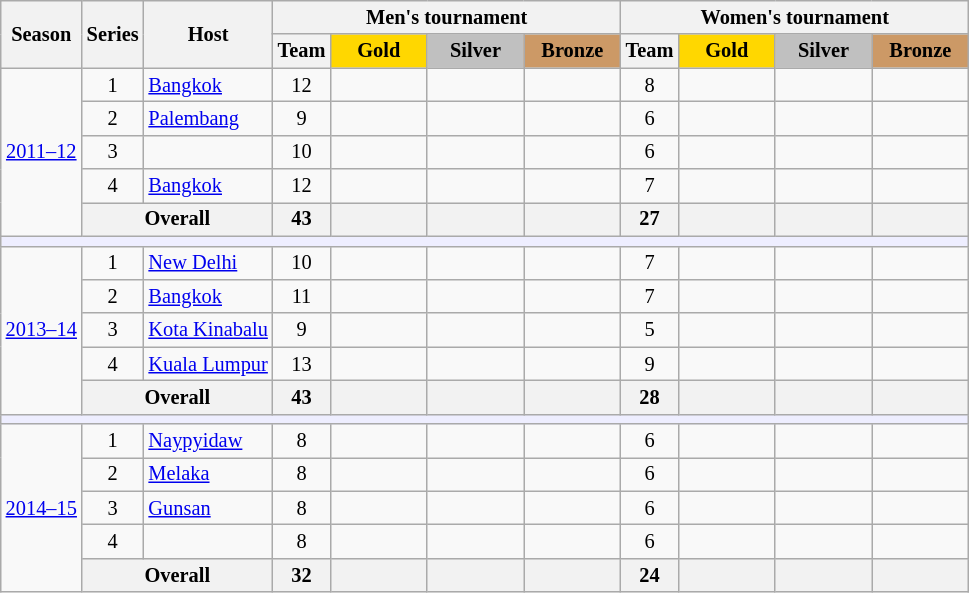<table class="wikitable" style= "text-align: center; font-size: 85%">
<tr>
<th rowspan="2">Season</th>
<th rowspan="2">Series</th>
<th rowspan="2">Host</th>
<th colspan="4">Men's tournament</th>
<th colspan="4">Women's tournament</th>
</tr>
<tr>
<th>Team</th>
<th width=10% style="background: #ffd700">Gold</th>
<th width=10% style="background: #c0c0c0">Silver</th>
<th width=10% style="background: #cc9966">Bronze</th>
<th>Team</th>
<th width=10% style="background: #ffd700">Gold</th>
<th width=10% style="background: #c0c0c0">Silver</th>
<th width=10% style="background: #cc9966">Bronze</th>
</tr>
<tr>
<td rowspan="5"><a href='#'>2011–12</a></td>
<td>1</td>
<td align=left> <a href='#'>Bangkok</a></td>
<td>12</td>
<td></td>
<td></td>
<td></td>
<td>8</td>
<td></td>
<td></td>
<td></td>
</tr>
<tr>
<td>2</td>
<td align=left> <a href='#'>Palembang</a></td>
<td>9</td>
<td></td>
<td></td>
<td></td>
<td>6</td>
<td></td>
<td></td>
<td></td>
</tr>
<tr>
<td>3</td>
<td align=left></td>
<td>10</td>
<td></td>
<td></td>
<td></td>
<td>6</td>
<td></td>
<td></td>
<td></td>
</tr>
<tr>
<td>4</td>
<td align=left> <a href='#'>Bangkok</a></td>
<td>12</td>
<td></td>
<td></td>
<td></td>
<td>7</td>
<td></td>
<td></td>
<td></td>
</tr>
<tr>
<th colspan="2"><strong>Overall</strong></th>
<th>43</th>
<th></th>
<th></th>
<th></th>
<th>27</th>
<th></th>
<th></th>
<th></th>
</tr>
<tr>
<td colspan=11 bgcolor=#EEEEFF></td>
</tr>
<tr>
<td rowspan="5"><a href='#'>2013–14</a></td>
<td>1</td>
<td align=left> <a href='#'>New Delhi</a></td>
<td>10</td>
<td></td>
<td></td>
<td></td>
<td>7</td>
<td></td>
<td></td>
<td></td>
</tr>
<tr>
<td>2</td>
<td align=left> <a href='#'>Bangkok</a></td>
<td>11</td>
<td></td>
<td></td>
<td></td>
<td>7</td>
<td></td>
<td></td>
<td></td>
</tr>
<tr>
<td>3</td>
<td align=left> <a href='#'>Kota Kinabalu</a></td>
<td>9</td>
<td></td>
<td></td>
<td></td>
<td>5</td>
<td></td>
<td></td>
<td></td>
</tr>
<tr>
<td>4</td>
<td align=left> <a href='#'>Kuala Lumpur</a></td>
<td>13</td>
<td></td>
<td></td>
<td></td>
<td>9</td>
<td></td>
<td></td>
<td></td>
</tr>
<tr>
<th colspan="2"><strong>Overall</strong></th>
<th>43</th>
<th></th>
<th></th>
<th></th>
<th>28</th>
<th></th>
<th></th>
<th></th>
</tr>
<tr>
<td colspan=11 bgcolor=#EEEEFF></td>
</tr>
<tr>
<td rowspan="5"><a href='#'>2014–15</a></td>
<td>1</td>
<td align=left> <a href='#'>Naypyidaw</a></td>
<td>8</td>
<td></td>
<td></td>
<td></td>
<td>6</td>
<td></td>
<td></td>
<td></td>
</tr>
<tr>
<td>2</td>
<td align=left> <a href='#'>Melaka</a></td>
<td>8</td>
<td></td>
<td></td>
<td></td>
<td>6</td>
<td></td>
<td></td>
<td></td>
</tr>
<tr>
<td>3</td>
<td align=left> <a href='#'>Gunsan</a></td>
<td>8</td>
<td></td>
<td></td>
<td></td>
<td>6</td>
<td></td>
<td></td>
<td></td>
</tr>
<tr>
<td>4</td>
<td align=left></td>
<td>8</td>
<td></td>
<td></td>
<td></td>
<td>6</td>
<td></td>
<td></td>
<td></td>
</tr>
<tr>
<th colspan="2"><strong>Overall</strong></th>
<th>32</th>
<th></th>
<th></th>
<th></th>
<th>24</th>
<th></th>
<th></th>
<th></th>
</tr>
</table>
